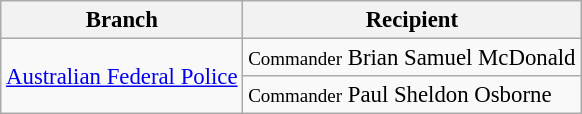<table class="wikitable" style="font-size:95%;">
<tr>
<th>Branch</th>
<th>Recipient</th>
</tr>
<tr>
<td rowspan="2"><a href='#'>Australian Federal Police</a></td>
<td><small>Commander</small> Brian Samuel McDonald</td>
</tr>
<tr>
<td><small>Commander</small> Paul Sheldon Osborne</td>
</tr>
</table>
